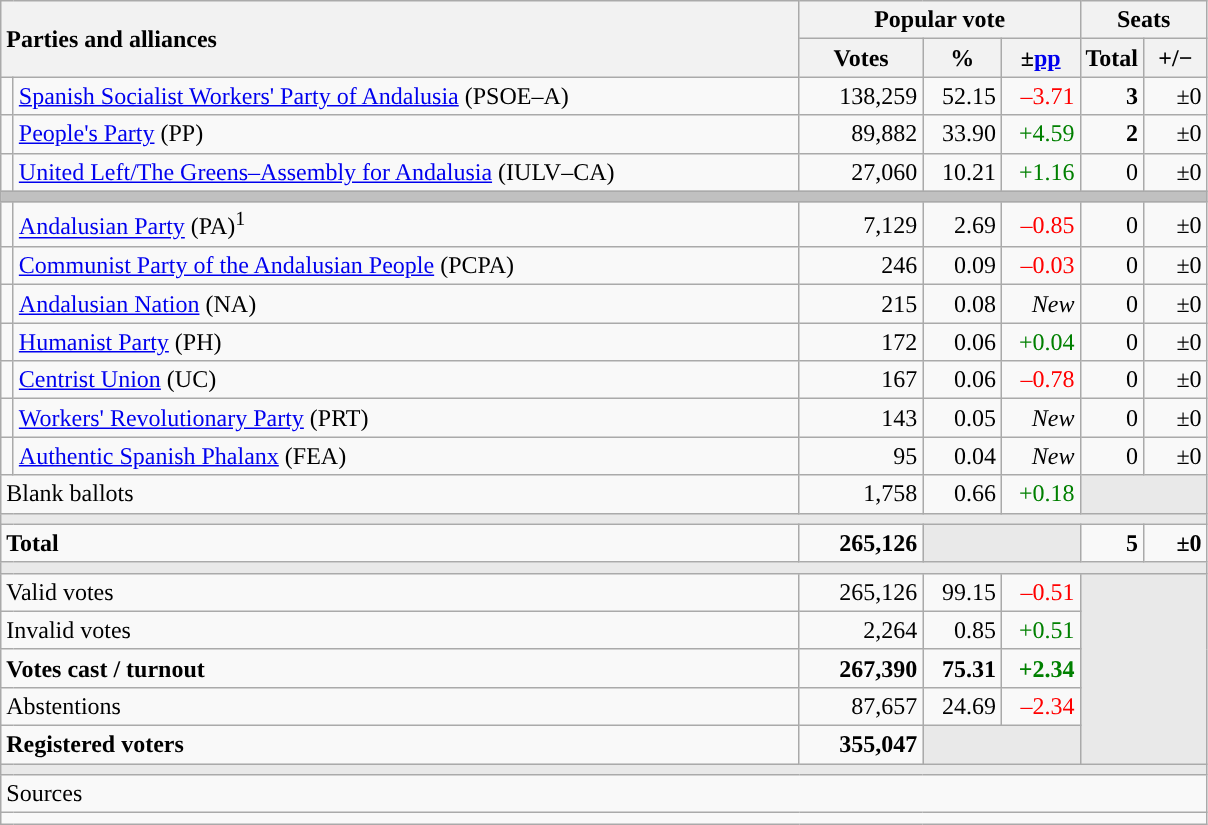<table class="wikitable" style="text-align:right;">
<tr>
<th style="text-align:left;" rowspan="2" colspan="2" width="525">Parties and alliances</th>
<th colspan="3">Popular vote</th>
<th colspan="2">Seats</th>
</tr>
<tr>
<th width="75">Votes</th>
<th width="45">%</th>
<th width="45">±<a href='#'>pp</a></th>
<th width="35">Total</th>
<th width="35">+/−</th>
</tr>
<tr>
<td width="1" style="color:inherit;background:"></td>
<td align="left"><a href='#'>Spanish Socialist Workers' Party of Andalusia</a> (PSOE–A)</td>
<td>138,259</td>
<td>52.15</td>
<td style="color:red;">–3.71</td>
<td><strong>3</strong></td>
<td>±0</td>
</tr>
<tr>
<td style="color:inherit;background:"></td>
<td align="left"><a href='#'>People's Party</a> (PP)</td>
<td>89,882</td>
<td>33.90</td>
<td style="color:green;">+4.59</td>
<td><strong>2</strong></td>
<td>±0</td>
</tr>
<tr>
<td style="color:inherit;background:"></td>
<td align="left"><a href='#'>United Left/The Greens–Assembly for Andalusia</a> (IULV–CA)</td>
<td>27,060</td>
<td>10.21</td>
<td style="color:green;">+1.16</td>
<td>0</td>
<td>±0</td>
</tr>
<tr>
<td colspan="7" bgcolor="#C0C0C0"></td>
</tr>
<tr>
<td style="color:inherit;background:"></td>
<td align="left"><a href='#'>Andalusian Party</a> (PA)<sup>1</sup></td>
<td>7,129</td>
<td>2.69</td>
<td style="color:red;">–0.85</td>
<td>0</td>
<td>±0</td>
</tr>
<tr>
<td style="color:inherit;background:"></td>
<td align="left"><a href='#'>Communist Party of the Andalusian People</a> (PCPA)</td>
<td>246</td>
<td>0.09</td>
<td style="color:red;">–0.03</td>
<td>0</td>
<td>±0</td>
</tr>
<tr>
<td style="color:inherit;background:"></td>
<td align="left"><a href='#'>Andalusian Nation</a> (NA)</td>
<td>215</td>
<td>0.08</td>
<td><em>New</em></td>
<td>0</td>
<td>±0</td>
</tr>
<tr>
<td style="color:inherit;background:"></td>
<td align="left"><a href='#'>Humanist Party</a> (PH)</td>
<td>172</td>
<td>0.06</td>
<td style="color:green;">+0.04</td>
<td>0</td>
<td>±0</td>
</tr>
<tr>
<td style="color:inherit;background:"></td>
<td align="left"><a href='#'>Centrist Union</a> (UC)</td>
<td>167</td>
<td>0.06</td>
<td style="color:red;">–0.78</td>
<td>0</td>
<td>±0</td>
</tr>
<tr>
<td style="color:inherit;background:"></td>
<td align="left"><a href='#'>Workers' Revolutionary Party</a> (PRT)</td>
<td>143</td>
<td>0.05</td>
<td><em>New</em></td>
<td>0</td>
<td>±0</td>
</tr>
<tr>
<td style="color:inherit;background:"></td>
<td align="left"><a href='#'>Authentic Spanish Phalanx</a> (FEA)</td>
<td>95</td>
<td>0.04</td>
<td><em>New</em></td>
<td>0</td>
<td>±0</td>
</tr>
<tr>
<td align="left" colspan="2">Blank ballots</td>
<td>1,758</td>
<td>0.66</td>
<td style="color:green;">+0.18</td>
<td bgcolor="#E9E9E9" colspan="2"></td>
</tr>
<tr>
<td colspan="7" bgcolor="#E9E9E9"></td>
</tr>
<tr style="font-weight:bold;">
<td align="left" colspan="2">Total</td>
<td>265,126</td>
<td bgcolor="#E9E9E9" colspan="2"></td>
<td>5</td>
<td>±0</td>
</tr>
<tr>
<td colspan="7" bgcolor="#E9E9E9"></td>
</tr>
<tr>
<td align="left" colspan="2">Valid votes</td>
<td>265,126</td>
<td>99.15</td>
<td style="color:red;">–0.51</td>
<td bgcolor="#E9E9E9" colspan="2" rowspan="5"></td>
</tr>
<tr>
<td align="left" colspan="2">Invalid votes</td>
<td>2,264</td>
<td>0.85</td>
<td style="color:green;">+0.51</td>
</tr>
<tr style="font-weight:bold;">
<td align="left" colspan="2">Votes cast / turnout</td>
<td>267,390</td>
<td>75.31</td>
<td style="color:green;">+2.34</td>
</tr>
<tr>
<td align="left" colspan="2">Abstentions</td>
<td>87,657</td>
<td>24.69</td>
<td style="color:red;">–2.34</td>
</tr>
<tr style="font-weight:bold;">
<td align="left" colspan="2">Registered voters</td>
<td>355,047</td>
<td bgcolor="#E9E9E9" colspan="2"></td>
</tr>
<tr>
<td colspan="7" bgcolor="#E9E9E9"></td>
</tr>
<tr>
<td align="left" colspan="7">Sources</td>
</tr>
<tr>
<td colspan="7" style="text-align:left; max-width:790px;"></td>
</tr>
</table>
